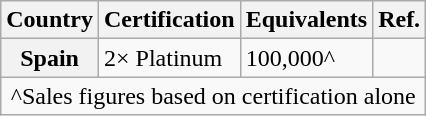<table class="wikitable sortable plainrowheaders">
<tr>
<th>Country</th>
<th>Certification</th>
<th>Equivalents</th>
<th>Ref.</th>
</tr>
<tr>
<th scope="row">Spain</th>
<td>2× Platinum</td>
<td>100,000^</td>
<td align="center"></td>
</tr>
<tr>
<td colspan="4" align="center">^Sales figures based on certification alone</td>
</tr>
</table>
